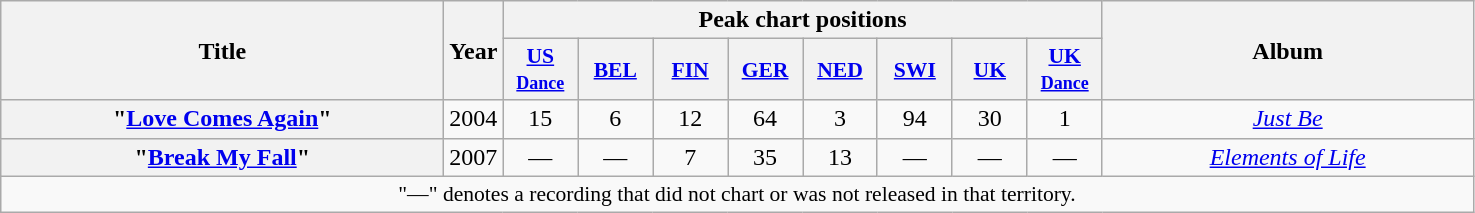<table class="wikitable plainrowheaders" style="text-align:center;">
<tr>
<th rowspan="2" style="width:18em;">Title</th>
<th rowspan="2">Year</th>
<th colspan="8">Peak chart positions</th>
<th rowspan="2" style="width:15em;">Album</th>
</tr>
<tr>
<th scope="col" style="width:3em;font-size:90%;"><a href='#'>US<br><small>Dance</small></a><br></th>
<th scope="col" style="width:3em;font-size:90%;"><a href='#'>BEL</a><br></th>
<th scope="col" style="width:3em;font-size:90%;"><a href='#'>FIN</a><br></th>
<th scope="col" style="width:3em;font-size:90%;"><a href='#'>GER</a><br></th>
<th scope="col" style="width:3em;font-size:90%;"><a href='#'>NED</a><br></th>
<th scope="col" style="width:3em;font-size:90%;"><a href='#'>SWI</a><br></th>
<th scope="col" style="width:3em;font-size:90%;"><a href='#'>UK</a><br></th>
<th scope="col" style="width:3em;font-size:90%;"><a href='#'>UK<br><small>Dance</small></a><br></th>
</tr>
<tr>
<th scope="row">"<a href='#'>Love Comes Again</a>"<br></th>
<td>2004</td>
<td>15</td>
<td>6</td>
<td>12</td>
<td>64</td>
<td>3</td>
<td>94</td>
<td>30</td>
<td>1</td>
<td><em><a href='#'>Just Be</a></em></td>
</tr>
<tr>
<th scope="row">"<a href='#'>Break My Fall</a>"<br></th>
<td>2007</td>
<td>—</td>
<td>—</td>
<td>7</td>
<td>35</td>
<td>13</td>
<td>—</td>
<td>—</td>
<td>—</td>
<td><em><a href='#'>Elements of Life</a></em></td>
</tr>
<tr>
<td colspan="11" style="font-size:90%" align="center">"—" denotes a recording that did not chart or was not released in that territory.</td>
</tr>
</table>
